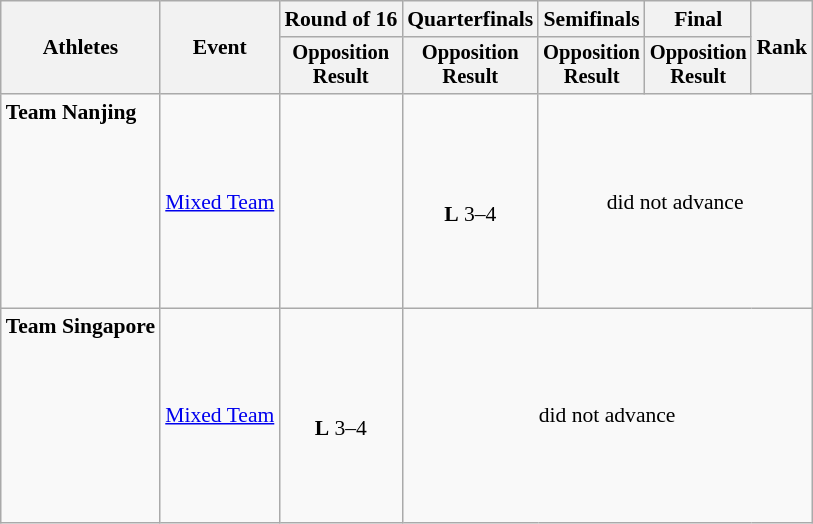<table class="wikitable" style="font-size:90%">
<tr>
<th rowspan="2">Athletes</th>
<th rowspan="2">Event</th>
<th>Round of 16</th>
<th>Quarterfinals</th>
<th>Semifinals</th>
<th>Final</th>
<th rowspan=2>Rank</th>
</tr>
<tr style="font-size:95%">
<th>Opposition<br>Result</th>
<th>Opposition<br>Result</th>
<th>Opposition<br>Result</th>
<th>Opposition<br>Result</th>
</tr>
<tr align=center>
<td align=left><strong>Team Nanjing</strong><br><br> <br><br><br><br><br><br></td>
<td align=left><a href='#'>Mixed Team</a></td>
<td></td>
<td><br><strong>L</strong> 3–4</td>
<td colspan=3>did not advance</td>
</tr>
<tr align=center>
<td align=left><strong>Team Singapore</strong><br><br> <br><br><br><br><br><br></td>
<td align=left><a href='#'>Mixed Team</a></td>
<td><br><strong>L</strong> 3–4</td>
<td colspan=4>did not advance</td>
</tr>
</table>
